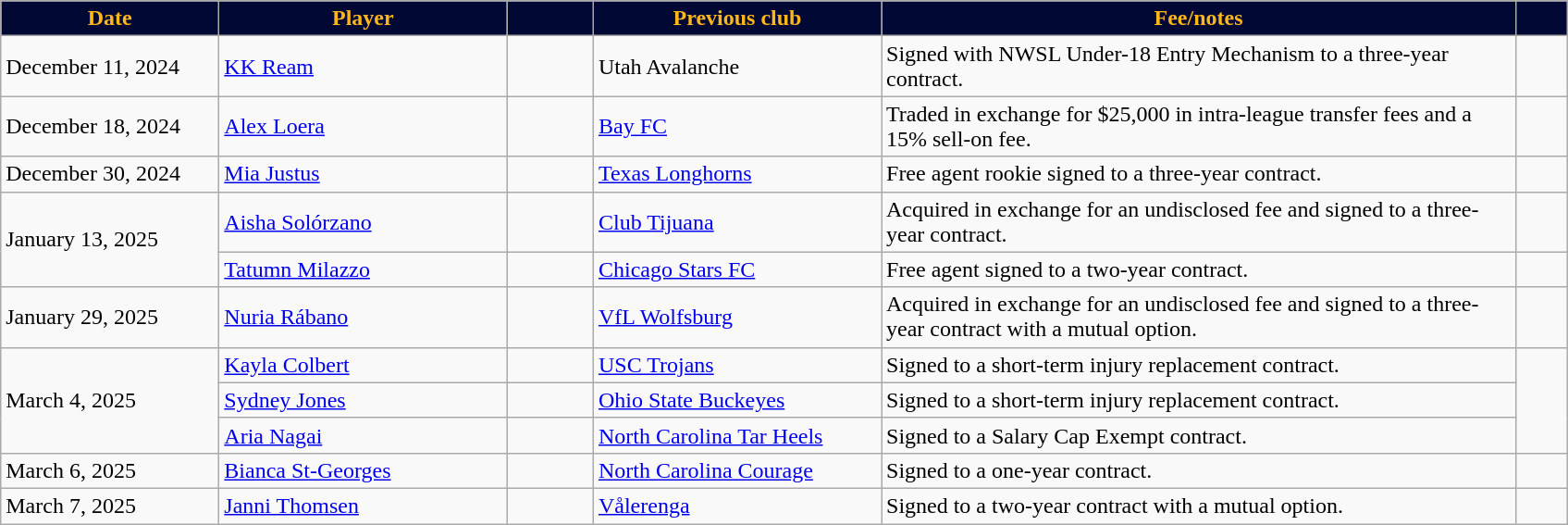<table class="wikitable sortable">
<tr>
<th style="background:#000833; color:#FDB71A; width:150px;" scope="col" data-sort-type="date">Date</th>
<th style="background:#000833; color:#FDB71A; width:200px;" scope="col">Player</th>
<th style="background:#000833; color:#FDB71A; width:55px;" scope="col"></th>
<th style="background:#000833; color:#FDB71A; width:200px;" scope="col">Previous club</th>
<th style="background:#000833; color:#FDB71A; width:450px;" scope="col">Fee/notes</th>
<th style="background:#000833; color:#FDB71A; width:30px;" scope="col"></th>
</tr>
<tr>
<td>December 11, 2024</td>
<td> <a href='#'>KK Ream</a></td>
<td align="center"></td>
<td> Utah Avalanche</td>
<td>Signed with NWSL Under-18 Entry Mechanism to a three-year contract.</td>
<td></td>
</tr>
<tr>
<td>December 18, 2024</td>
<td> <a href='#'>Alex Loera</a></td>
<td></td>
<td> <a href='#'>Bay FC</a></td>
<td>Traded in exchange for $25,000 in intra-league transfer fees and a 15% sell-on fee.</td>
<td></td>
</tr>
<tr>
<td>December 30, 2024</td>
<td> <a href='#'>Mia Justus</a></td>
<td></td>
<td> <a href='#'>Texas Longhorns</a></td>
<td>Free agent rookie signed to a three-year contract.</td>
<td></td>
</tr>
<tr>
<td rowspan="2">January 13, 2025</td>
<td> <a href='#'>Aisha Solórzano</a></td>
<td></td>
<td> <a href='#'>Club Tijuana</a></td>
<td>Acquired in exchange for an undisclosed fee and signed to a three-year contract.</td>
<td></td>
</tr>
<tr>
<td> <a href='#'>Tatumn Milazzo</a></td>
<td></td>
<td> <a href='#'>Chicago Stars FC</a></td>
<td>Free agent signed to a two-year contract.</td>
<td></td>
</tr>
<tr>
<td>January 29, 2025</td>
<td> <a href='#'>Nuria Rábano</a></td>
<td></td>
<td> <a href='#'>VfL Wolfsburg</a></td>
<td>Acquired in exchange for an undisclosed fee and signed to a three-year contract with a mutual option.</td>
<td></td>
</tr>
<tr>
<td rowspan="3">March 4, 2025</td>
<td> <a href='#'>Kayla Colbert</a></td>
<td></td>
<td> <a href='#'>USC Trojans</a></td>
<td>Signed to a short-term injury replacement contract.</td>
<td rowspan="3"></td>
</tr>
<tr>
<td> <a href='#'>Sydney Jones</a></td>
<td></td>
<td> <a href='#'>Ohio State Buckeyes</a></td>
<td>Signed to a short-term injury replacement contract.</td>
</tr>
<tr>
<td> <a href='#'>Aria Nagai</a></td>
<td></td>
<td> <a href='#'>North Carolina Tar Heels</a></td>
<td>Signed to a Salary Cap Exempt contract.</td>
</tr>
<tr>
<td>March 6, 2025</td>
<td> <a href='#'>Bianca St-Georges</a></td>
<td></td>
<td> <a href='#'>North Carolina Courage</a></td>
<td>Signed to a one-year contract.</td>
<td></td>
</tr>
<tr>
<td>March 7, 2025</td>
<td> <a href='#'>Janni Thomsen</a></td>
<td></td>
<td> <a href='#'>Vålerenga</a></td>
<td>Signed to a two-year contract with a mutual option.</td>
<td></td>
</tr>
</table>
